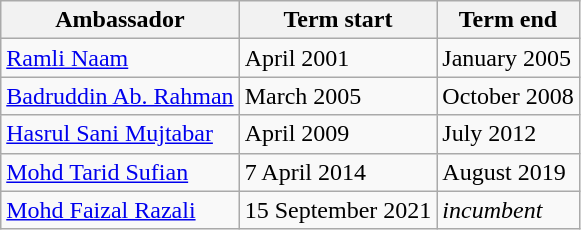<table class=wikitable>
<tr>
<th>Ambassador</th>
<th>Term start</th>
<th>Term end</th>
</tr>
<tr>
<td><a href='#'>Ramli Naam</a></td>
<td>April 2001</td>
<td>January 2005</td>
</tr>
<tr>
<td><a href='#'>Badruddin Ab. Rahman</a></td>
<td>March 2005</td>
<td>October 2008</td>
</tr>
<tr>
<td><a href='#'>Hasrul Sani Mujtabar</a></td>
<td>April 2009</td>
<td>July 2012</td>
</tr>
<tr>
<td><a href='#'>Mohd Tarid Sufian</a></td>
<td>7 April 2014</td>
<td>August 2019</td>
</tr>
<tr>
<td><a href='#'>Mohd Faizal Razali</a></td>
<td>15 September 2021</td>
<td><em>incumbent</em></td>
</tr>
</table>
